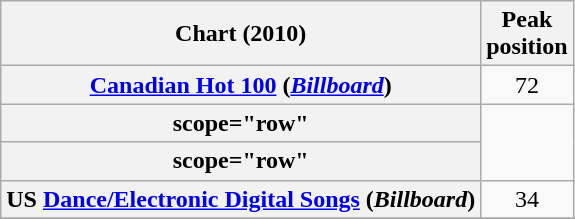<table class="wikitable plainrowheaders">
<tr>
<th align="left">Chart (2010)</th>
<th style="text-align:center;">Peak<br>position</th>
</tr>
<tr>
<th scope="row"><a href='#'>Canadian Hot 100</a> (<em><a href='#'>Billboard</a></em>)</th>
<td style="text-align:center;">72</td>
</tr>
<tr>
<th>scope="row" </th>
</tr>
<tr>
<th>scope="row" </th>
</tr>
<tr>
<th scope="row">US <a href='#'>Dance/Electronic Digital Songs</a> (<em>Billboard</em>)</th>
<td style="text-align:center;">34</td>
</tr>
<tr>
</tr>
</table>
